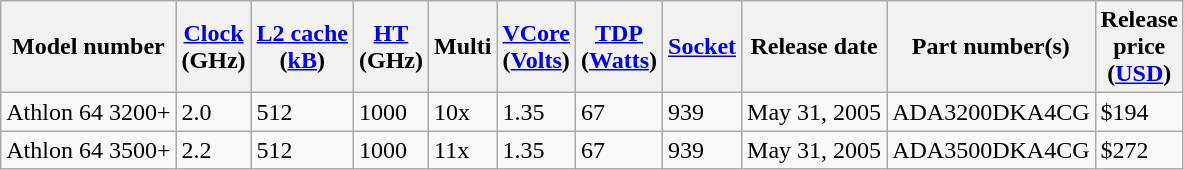<table class="wikitable">
<tr>
<th>Model number</th>
<th><a href='#'>Clock</a><br>(GHz)</th>
<th><a href='#'>L2 cache</a><br>(<a href='#'>kB</a>)</th>
<th><a href='#'>HT</a><br>(GHz)</th>
<th>Multi</th>
<th><a href='#'>VCore</a><br>(<a href='#'>Volts</a>)</th>
<th><a href='#'>TDP</a><br>(<a href='#'>Watts</a>)</th>
<th><a href='#'>Socket</a></th>
<th>Release date</th>
<th>Part number(s)</th>
<th>Release<br>price<br>(<a href='#'>USD</a>)</th>
</tr>
<tr>
<td>Athlon 64 3200+</td>
<td>2.0</td>
<td>512</td>
<td>1000</td>
<td>10x</td>
<td>1.35</td>
<td>67</td>
<td>939</td>
<td>May 31, 2005</td>
<td>ADA3200DKA4CG</td>
<td>$194</td>
</tr>
<tr>
<td>Athlon 64 3500+</td>
<td>2.2</td>
<td>512</td>
<td>1000</td>
<td>11x</td>
<td>1.35</td>
<td>67</td>
<td>939</td>
<td>May 31, 2005</td>
<td>ADA3500DKA4CG</td>
<td>$272</td>
</tr>
</table>
